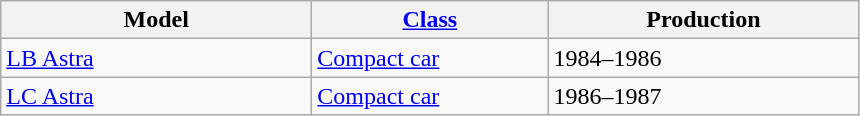<table class="wikitable">
<tr>
<th style="width:200px;">Model</th>
<th style="width:150px;"><a href='#'>Class</a></th>
<th style="width:200px;">Production</th>
</tr>
<tr>
<td valign="top"><a href='#'>LB Astra</a></td>
<td valign="top"><a href='#'>Compact car</a></td>
<td valign="top">1984–1986</td>
</tr>
<tr>
<td valign="top"><a href='#'>LC Astra</a></td>
<td valign="top"><a href='#'>Compact car</a></td>
<td valign="top">1986–1987</td>
</tr>
</table>
